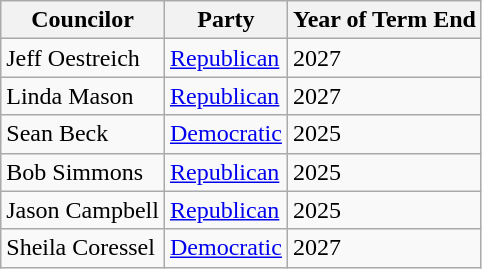<table class="wikitable sortable">
<tr>
<th>Councilor</th>
<th>Party</th>
<th>Year of Term End</th>
</tr>
<tr>
<td>Jeff Oestreich</td>
<td><a href='#'>Republican</a></td>
<td>2027</td>
</tr>
<tr>
<td>Linda Mason</td>
<td><a href='#'>Republican</a></td>
<td>2027</td>
</tr>
<tr>
<td>Sean Beck</td>
<td><a href='#'>Democratic</a></td>
<td>2025</td>
</tr>
<tr>
<td>Bob Simmons</td>
<td><a href='#'>Republican</a></td>
<td>2025</td>
</tr>
<tr>
<td>Jason Campbell</td>
<td><a href='#'>Republican</a></td>
<td>2025</td>
</tr>
<tr>
<td>Sheila Coressel</td>
<td><a href='#'>Democratic</a></td>
<td>2027</td>
</tr>
</table>
